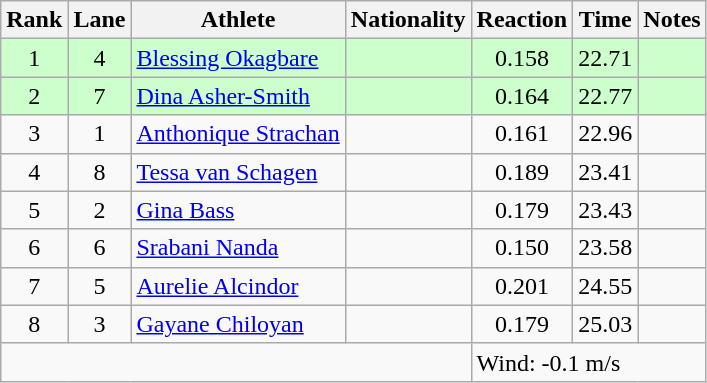<table class="wikitable sortable" style="text-align:center">
<tr>
<th>Rank</th>
<th>Lane</th>
<th>Athlete</th>
<th>Nationality</th>
<th>Reaction</th>
<th>Time</th>
<th>Notes</th>
</tr>
<tr bgcolor=ccffcc>
<td>1</td>
<td>4</td>
<td align=left><a href='#'>Blessing Okagbare</a></td>
<td align=left></td>
<td>0.158</td>
<td>22.71</td>
<td></td>
</tr>
<tr bgcolor=ccffcc>
<td>2</td>
<td>7</td>
<td align=left><a href='#'>Dina Asher-Smith</a></td>
<td align=left></td>
<td>0.164</td>
<td>22.77</td>
<td></td>
</tr>
<tr>
<td>3</td>
<td>1</td>
<td align=left><a href='#'>Anthonique Strachan</a></td>
<td align=left></td>
<td>0.161</td>
<td>22.96</td>
<td></td>
</tr>
<tr>
<td>4</td>
<td>8</td>
<td align=left><a href='#'>Tessa van Schagen</a></td>
<td align=left></td>
<td>0.189</td>
<td>23.41</td>
<td></td>
</tr>
<tr>
<td>5</td>
<td>2</td>
<td align=left><a href='#'>Gina Bass</a></td>
<td align=left></td>
<td>0.179</td>
<td>23.43</td>
<td></td>
</tr>
<tr>
<td>6</td>
<td>6</td>
<td align=left><a href='#'>Srabani Nanda</a></td>
<td align=left></td>
<td>0.150</td>
<td>23.58</td>
<td></td>
</tr>
<tr>
<td>7</td>
<td>5</td>
<td align=left><a href='#'>Aurelie Alcindor</a></td>
<td align=left></td>
<td>0.201</td>
<td>24.55</td>
<td></td>
</tr>
<tr>
<td>8</td>
<td>3</td>
<td align=left><a href='#'>Gayane Chiloyan</a></td>
<td align=left></td>
<td>0.179</td>
<td>25.03</td>
<td></td>
</tr>
<tr class="sortbottom">
<td colspan=4></td>
<td colspan="3" style="text-align:left;">Wind: -0.1 m/s</td>
</tr>
</table>
